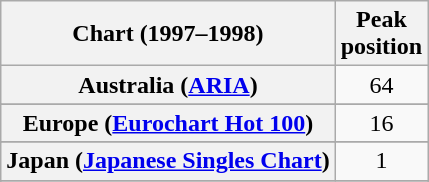<table class="wikitable sortable plainrowheaders" style="text-align:center">
<tr>
<th>Chart (1997–1998)</th>
<th>Peak<br>position</th>
</tr>
<tr>
<th scope="row">Australia (<a href='#'>ARIA</a>)</th>
<td>64</td>
</tr>
<tr>
</tr>
<tr>
<th scope="row">Europe (<a href='#'>Eurochart Hot 100</a>)</th>
<td>16</td>
</tr>
<tr>
</tr>
<tr>
<th scope="row">Japan (<a href='#'>Japanese Singles Chart</a>)</th>
<td>1</td>
</tr>
<tr>
</tr>
<tr>
</tr>
<tr>
</tr>
<tr>
</tr>
<tr>
</tr>
<tr>
</tr>
</table>
